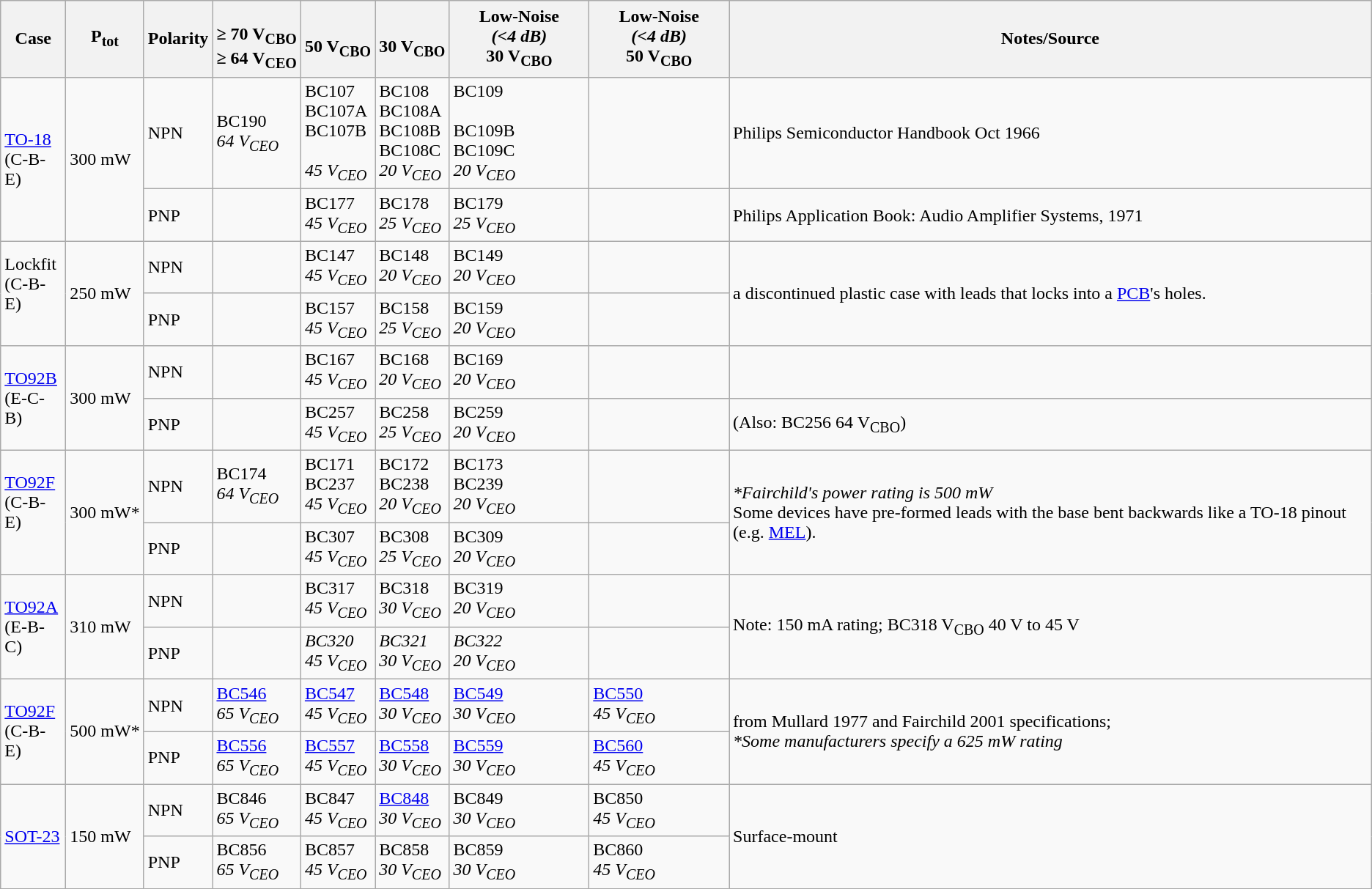<table class="wikitable">
<tr>
<th>Case</th>
<th>P<sub>tot</sub></th>
<th>Polarity</th>
<th><br>≥ 70 V<sub>CBO</sub><br> ≥ 64 V<sub>CEO</sub></th>
<th><br> 50 V<sub>CBO</sub></th>
<th><br> 30 V<sub>CBO</sub></th>
<th>Low-Noise <em>(<4 dB)</em><br>30 V<sub>CBO</sub></th>
<th>Low-Noise <em>(<4 dB)</em><br>50 V<sub>CBO</sub></th>
<th>Notes/Source</th>
</tr>
<tr>
<td rowspan="2"><a href='#'>TO-18</a> <br>(C-B-E)<br></td>
<td rowspan="2">300 mW</td>
<td>NPN</td>
<td>BC190  <br><em>64 V<sub>CEO</sub></em></td>
<td align="top">BC107 <br>BC107A<br>BC107B<br> <br><em>45 V<sub>CEO</sub></em> <br></td>
<td>BC108 <br>BC108A<br>BC108B<br>BC108C <br><em>20 V<sub>CEO</sub></em></td>
<td>BC109<br><br>BC109B<br>BC109C<br><em>20 V<sub>CEO</sub></em></td>
<td></td>
<td>Philips Semiconductor Handbook Oct 1966</td>
</tr>
<tr>
<td>PNP</td>
<td></td>
<td>BC177 <br><em>45 V<sub>CEO</sub></em></td>
<td>BC178 <br><em>25 V<sub>CEO</sub></em></td>
<td>BC179   <br><em>25 V<sub>CEO</sub></em></td>
<td></td>
<td>Philips Application Book: Audio Amplifier Systems, 1971</td>
</tr>
<tr>
<td rowspan="2">Lockfit <br>(C-B-E) <br><br></td>
<td rowspan="2">250 mW</td>
<td>NPN</td>
<td></td>
<td>BC147  <br><em>45 V<sub>CEO</sub></em></td>
<td>BC148 <br><em>20 V<sub>CEO</sub></em></td>
<td>BC149   <br><em>20 V<sub>CEO</sub></em></td>
<td></td>
<td rowspan="2">a discontinued plastic case with leads that locks into a <a href='#'>PCB</a>'s holes.</td>
</tr>
<tr>
<td>PNP</td>
<td></td>
<td>BC157 <br><em>45 V<sub>CEO</sub></em></td>
<td>BC158  <br><em>25 V<sub>CEO</sub></em></td>
<td>BC159   <br><em>20 V<sub>CEO</sub></em></td>
<td></td>
</tr>
<tr>
<td rowspan="2"><a href='#'>TO92B</a> <br>(E-C-B)  <br> </td>
<td rowspan="2">300 mW</td>
<td>NPN</td>
<td></td>
<td>BC167 <br><em>45 V<sub>CEO</sub></em></td>
<td>BC168 <br><em>20 V<sub>CEO</sub></em></td>
<td>BC169   <br><em>20 V<sub>CEO</sub></em></td>
<td></td>
<td></td>
</tr>
<tr>
<td>PNP</td>
<td></td>
<td>BC257 <br><em>45 V<sub>CEO</sub></em></td>
<td>BC258 <br><em>25 V<sub>CEO</sub></em></td>
<td>BC259 <br><em>20 V<sub>CEO</sub></em></td>
<td></td>
<td>(Also: BC256 64 V<sub>CBO</sub>)</td>
</tr>
<tr>
<td rowspan="2"><a href='#'>TO92F</a> <br>(C-B-E)  <br><br></td>
<td rowspan="2">300 mW*</td>
<td>NPN</td>
<td>BC174  <br><em>64 V<sub>CEO</sub></em></td>
<td>BC171 <br> BC237  <br><em>45 V<sub>CEO</sub></em></td>
<td>BC172 <br> BC238 <br><em>20 V<sub>CEO</sub></em></td>
<td>BC173 <br> BC239   <br><em>20 V<sub>CEO</sub></em></td>
<td></td>
<td rowspan="2"><em>*Fairchild's power rating is 500 mW</em>   <br> Some devices have pre-formed leads with the base bent backwards like a TO-18 pinout (e.g. <a href='#'>MEL</a>).</td>
</tr>
<tr>
<td>PNP</td>
<td></td>
<td>BC307 <br><em>45 V<sub>CEO</sub></em></td>
<td>BC308 <br><em>25 V<sub>CEO</sub></em></td>
<td>BC309  <br><em>20 V<sub>CEO</sub></em></td>
<td></td>
</tr>
<tr>
<td rowspan="2"><a href='#'>TO92A</a> <br>(E-B-C)</td>
<td rowspan="2">310 mW</td>
<td>NPN</td>
<td></td>
<td>BC317  <br><em>45 V<sub>CEO</sub></em></td>
<td>BC318   <br><em>30 V<sub>CEO</sub></em></td>
<td>BC319   <br><em>20 V<sub>CEO</sub></em></td>
<td></td>
<td rowspan="2">Note: 150 mA rating; BC318 V<sub>CBO</sub> 40 V to 45 V</td>
</tr>
<tr>
<td>PNP</td>
<td></td>
<td><em>BC320</em> <br><em>45 V<sub>CEO</sub></em></td>
<td><em>BC321</em>  <br><em>30 V<sub>CEO</sub></em></td>
<td><em>BC322</em>  <br><em>20 V<sub>CEO</sub></em></td>
<td></td>
</tr>
<tr>
<td rowspan="2"><a href='#'>TO92F</a> <br>(C-B-E)</td>
<td rowspan="2">500 mW*</td>
<td>NPN</td>
<td><a href='#'>BC546</a> <br><em>65 V<sub>CEO</sub></em></td>
<td><a href='#'>BC547</a>  <br><em>45 V<sub>CEO</sub></em></td>
<td><a href='#'>BC548</a>  <br><em>30 V<sub>CEO</sub></em></td>
<td><a href='#'>BC549</a>   <br><em>30 V<sub>CEO</sub></em></td>
<td><a href='#'>BC550</a> <br><em>45 V<sub>CEO</sub></em></td>
<td rowspan="2">from Mullard 1977 and Fairchild 2001 specifications; <br><em>*Some manufacturers specify a 625 mW rating</em></td>
</tr>
<tr>
<td>PNP</td>
<td><a href='#'>BC556</a>  <br><em>65 V<sub>CEO</sub></em></td>
<td><a href='#'>BC557</a>  <br><em>45 V<sub>CEO</sub></em></td>
<td><a href='#'>BC558</a> <br><em>30 V<sub>CEO</sub></em></td>
<td><a href='#'>BC559</a>    <br><em>30 V<sub>CEO</sub></em></td>
<td><a href='#'>BC560</a>    <br><em>45 V<sub>CEO</sub></em></td>
</tr>
<tr>
<td rowspan="2"><a href='#'>SOT-23</a></td>
<td rowspan="2">150 mW</td>
<td>NPN</td>
<td>BC846  <br><em>65 V<sub>CEO</sub></em></td>
<td>BC847  <br><em>45 V<sub>CEO</sub></em></td>
<td><a href='#'>BC848</a> <br><em>30 V<sub>CEO</sub></em></td>
<td>BC849   <br><em>30 V<sub>CEO</sub></em></td>
<td>BC850   <br><em>45 V<sub>CEO</sub></em></td>
<td rowspan="2">Surface-mount</td>
</tr>
<tr>
<td>PNP</td>
<td>BC856  <br><em>65 V<sub>CEO</sub></em></td>
<td>BC857 <br><em>45 V<sub>CEO</sub></em></td>
<td>BC858 <br><em>30 V<sub>CEO</sub></em></td>
<td>BC859 <br><em>30 V<sub>CEO</sub></em></td>
<td>BC860 <br> <em>45 V<sub>CEO</sub></em></td>
</tr>
</table>
